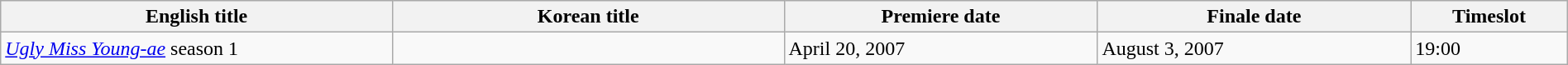<table class="wikitable sortable" width="100%">
<tr>
<th style="width:25%">English title</th>
<th style="width:25%">Korean title</th>
<th style="width:20%">Premiere date</th>
<th style="width:20%">Finale date</th>
<th style="width:10%">Timeslot</th>
</tr>
<tr>
<td><em><a href='#'>Ugly Miss Young-ae</a></em> season 1</td>
<td></td>
<td>April 20, 2007</td>
<td>August 3, 2007</td>
<td>19:00</td>
</tr>
</table>
